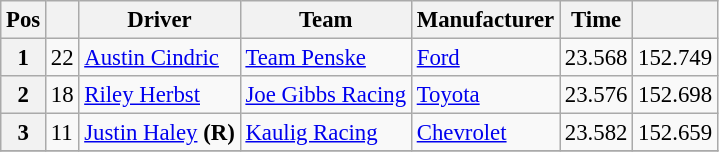<table class="wikitable" style="font-size:95%">
<tr>
<th>Pos</th>
<th></th>
<th>Driver</th>
<th>Team</th>
<th>Manufacturer</th>
<th>Time</th>
<th></th>
</tr>
<tr>
<th>1</th>
<td>22</td>
<td><a href='#'>Austin Cindric</a></td>
<td><a href='#'>Team Penske</a></td>
<td><a href='#'>Ford</a></td>
<td>23.568</td>
<td>152.749</td>
</tr>
<tr>
<th>2</th>
<td>18</td>
<td><a href='#'>Riley Herbst</a></td>
<td><a href='#'>Joe Gibbs Racing</a></td>
<td><a href='#'>Toyota</a></td>
<td>23.576</td>
<td>152.698</td>
</tr>
<tr>
<th>3</th>
<td>11</td>
<td><a href='#'>Justin Haley</a> <strong>(R)</strong></td>
<td><a href='#'>Kaulig Racing</a></td>
<td><a href='#'>Chevrolet</a></td>
<td>23.582</td>
<td>152.659</td>
</tr>
<tr>
</tr>
</table>
